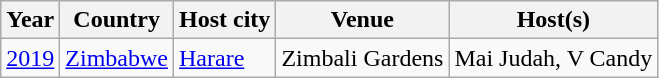<table class="wikitable">
<tr>
<th>Year</th>
<th>Country</th>
<th>Host city</th>
<th>Venue</th>
<th>Host(s)</th>
</tr>
<tr>
<td><a href='#'>2019</a></td>
<td><a href='#'>Zimbabwe</a></td>
<td><a href='#'>Harare</a></td>
<td>Zimbali Gardens</td>
<td>Mai Judah, V Candy</td>
</tr>
</table>
